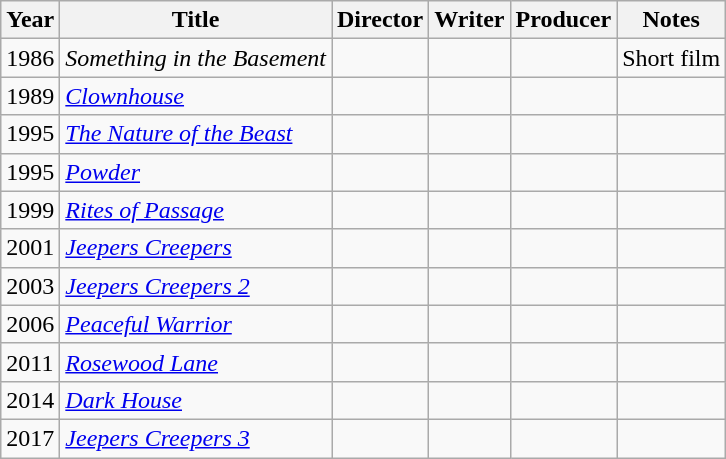<table class="wikitable sortable">
<tr>
<th>Year</th>
<th>Title</th>
<th>Director</th>
<th>Writer</th>
<th>Producer</th>
<th class="unsortable">Notes</th>
</tr>
<tr>
<td>1986</td>
<td><em>Something in the Basement</em></td>
<td></td>
<td></td>
<td></td>
<td>Short film</td>
</tr>
<tr>
<td>1989</td>
<td><em><a href='#'>Clownhouse</a></em></td>
<td></td>
<td></td>
<td></td>
<td></td>
</tr>
<tr>
<td>1995</td>
<td><em><a href='#'>The Nature of the Beast</a></em></td>
<td></td>
<td></td>
<td></td>
<td></td>
</tr>
<tr>
<td>1995</td>
<td><em><a href='#'>Powder</a></em></td>
<td></td>
<td></td>
<td></td>
<td></td>
</tr>
<tr>
<td>1999</td>
<td><em><a href='#'>Rites of Passage</a></em></td>
<td></td>
<td></td>
<td></td>
<td></td>
</tr>
<tr>
<td>2001</td>
<td><em><a href='#'>Jeepers Creepers</a></em></td>
<td></td>
<td></td>
<td></td>
<td></td>
</tr>
<tr>
<td>2003</td>
<td><em><a href='#'>Jeepers Creepers 2</a></em></td>
<td></td>
<td></td>
<td></td>
<td></td>
</tr>
<tr>
<td>2006</td>
<td><em><a href='#'>Peaceful Warrior</a></em></td>
<td></td>
<td></td>
<td></td>
<td></td>
</tr>
<tr>
<td>2011</td>
<td><em><a href='#'>Rosewood Lane</a></em></td>
<td></td>
<td></td>
<td></td>
<td></td>
</tr>
<tr>
<td>2014</td>
<td><em><a href='#'>Dark House</a></em></td>
<td></td>
<td></td>
<td></td>
<td></td>
</tr>
<tr>
<td>2017</td>
<td><em><a href='#'>Jeepers Creepers 3</a></em></td>
<td></td>
<td></td>
<td></td>
<td></td>
</tr>
</table>
